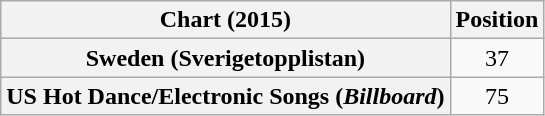<table class="wikitable sortable plainrowheaders">
<tr>
<th scope="col">Chart (2015)</th>
<th scope="col">Position</th>
</tr>
<tr>
<th scope="row">Sweden (Sverigetopplistan)</th>
<td style="text-align:center;">37</td>
</tr>
<tr>
<th scope="row">US Hot Dance/Electronic Songs (<em>Billboard</em>)</th>
<td style="text-align:center;">75</td>
</tr>
</table>
